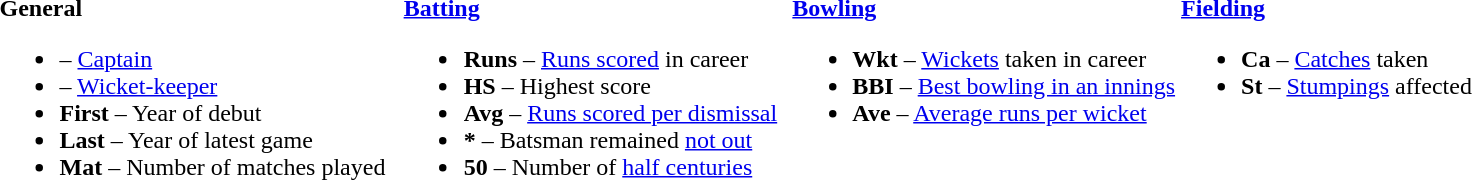<table>
<tr>
<td valign="top" style="width:26%"><br><strong>General</strong><ul><li> – <a href='#'>Captain</a></li><li> – <a href='#'>Wicket-keeper</a></li><li><strong>First</strong> – Year of debut</li><li><strong>Last</strong> – Year of latest game</li><li><strong>Mat</strong> – Number of matches played</li></ul></td>
<td valign="top" style="width:25%"><br><strong><a href='#'>Batting</a></strong><ul><li><strong>Runs</strong> – <a href='#'>Runs scored</a> in career</li><li><strong>HS</strong> – Highest score</li><li><strong>Avg</strong> – <a href='#'>Runs scored per dismissal</a></li><li><strong>*</strong> – Batsman remained <a href='#'>not out</a></li><li><strong>50</strong> – Number of <a href='#'>half centuries</a></li></ul></td>
<td valign="top" style="width:25%"><br><strong><a href='#'>Bowling</a></strong><ul><li><strong>Wkt</strong> – <a href='#'>Wickets</a> taken in career</li><li><strong>BBI</strong> – <a href='#'>Best bowling in an innings</a></li><li><strong>Ave</strong> – <a href='#'>Average runs per wicket</a></li></ul></td>
<td valign="top" style="width:24%"><br><strong><a href='#'>Fielding</a></strong><ul><li><strong>Ca</strong> – <a href='#'>Catches</a> taken</li><li><strong>St</strong> – <a href='#'>Stumpings</a> affected</li></ul></td>
</tr>
</table>
